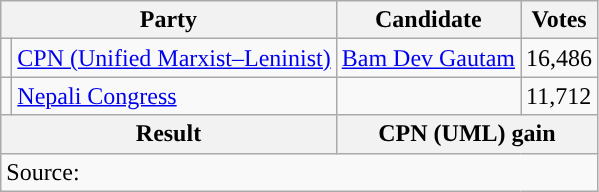<table class="wikitable">
<tr>
<th colspan="2">Party</th>
<th>Candidate</th>
<th>Votes</th>
</tr>
<tr>
<td style="background-color:"></td>
<td><a href='#'>CPN (Unified Marxist–Leninist)</a></td>
<td><a href='#'>Bam Dev Gautam</a></td>
<td>16,486</td>
</tr>
<tr>
<td style="background-color:"></td>
<td><a href='#'>Nepali Congress</a></td>
<td></td>
<td>11,712</td>
</tr>
<tr>
<th colspan="2">Result</th>
<th colspan="2">CPN (UML) gain</th>
</tr>
<tr>
<td colspan="4">Source: </td>
</tr>
</table>
